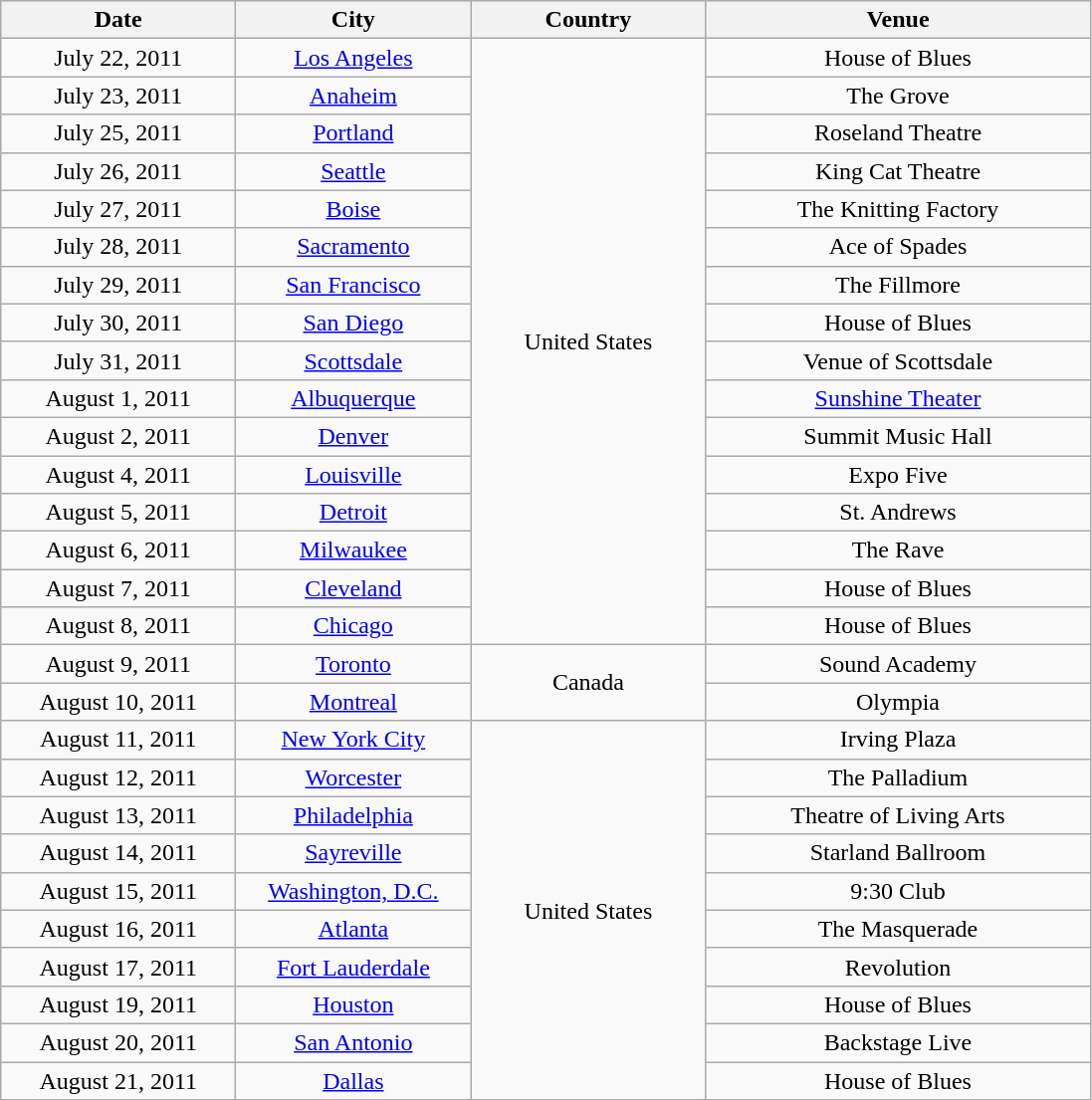<table class="wikitable" style="text-align:center;">
<tr>
<th style="width:150px;">Date</th>
<th style="width:150px;">City</th>
<th style="width:150px;">Country</th>
<th style="width:250px;">Venue</th>
</tr>
<tr>
<td>July 22, 2011</td>
<td><a href='#'>Los Angeles</a></td>
<td rowspan="16">United States</td>
<td>House of Blues</td>
</tr>
<tr>
<td>July 23, 2011</td>
<td><a href='#'>Anaheim</a></td>
<td>The Grove</td>
</tr>
<tr>
<td>July 25, 2011</td>
<td><a href='#'>Portland</a></td>
<td>Roseland Theatre</td>
</tr>
<tr>
<td>July 26, 2011</td>
<td><a href='#'>Seattle</a></td>
<td>King Cat Theatre</td>
</tr>
<tr>
<td>July 27, 2011</td>
<td><a href='#'>Boise</a></td>
<td>The Knitting Factory</td>
</tr>
<tr>
<td>July 28, 2011</td>
<td><a href='#'>Sacramento</a></td>
<td>Ace of Spades</td>
</tr>
<tr>
<td>July 29, 2011</td>
<td><a href='#'>San Francisco</a></td>
<td>The Fillmore</td>
</tr>
<tr>
<td>July 30, 2011</td>
<td><a href='#'>San Diego</a></td>
<td>House of Blues</td>
</tr>
<tr>
<td>July 31, 2011</td>
<td><a href='#'>Scottsdale</a></td>
<td>Venue of Scottsdale</td>
</tr>
<tr>
<td>August 1, 2011</td>
<td><a href='#'>Albuquerque</a></td>
<td><a href='#'>Sunshine Theater</a></td>
</tr>
<tr>
<td>August 2, 2011</td>
<td><a href='#'>Denver</a></td>
<td>Summit Music Hall</td>
</tr>
<tr>
<td>August 4, 2011</td>
<td><a href='#'>Louisville</a></td>
<td>Expo Five</td>
</tr>
<tr>
<td>August 5, 2011</td>
<td><a href='#'>Detroit</a></td>
<td>St. Andrews</td>
</tr>
<tr>
<td>August 6, 2011</td>
<td><a href='#'>Milwaukee</a></td>
<td>The Rave</td>
</tr>
<tr>
<td>August 7, 2011</td>
<td><a href='#'>Cleveland</a></td>
<td>House of Blues</td>
</tr>
<tr>
<td>August 8, 2011</td>
<td><a href='#'>Chicago</a></td>
<td>House of Blues</td>
</tr>
<tr>
<td>August 9, 2011</td>
<td><a href='#'>Toronto</a></td>
<td rowspan="2">Canada</td>
<td>Sound Academy</td>
</tr>
<tr>
<td>August 10, 2011</td>
<td><a href='#'>Montreal</a></td>
<td>Olympia</td>
</tr>
<tr>
<td>August 11, 2011</td>
<td><a href='#'>New York City</a></td>
<td rowspan="10">United States</td>
<td>Irving Plaza</td>
</tr>
<tr>
<td>August 12, 2011</td>
<td><a href='#'>Worcester</a></td>
<td>The Palladium</td>
</tr>
<tr>
<td>August 13, 2011</td>
<td><a href='#'>Philadelphia</a></td>
<td>Theatre of Living Arts</td>
</tr>
<tr>
<td>August 14, 2011</td>
<td><a href='#'>Sayreville</a></td>
<td>Starland Ballroom</td>
</tr>
<tr>
<td>August 15, 2011</td>
<td><a href='#'>Washington, D.C.</a></td>
<td>9:30 Club</td>
</tr>
<tr>
<td>August 16, 2011</td>
<td><a href='#'>Atlanta</a></td>
<td>The Masquerade</td>
</tr>
<tr>
<td>August 17, 2011</td>
<td><a href='#'>Fort Lauderdale</a></td>
<td>Revolution</td>
</tr>
<tr>
<td>August 19, 2011</td>
<td><a href='#'>Houston</a></td>
<td>House of Blues</td>
</tr>
<tr>
<td>August 20, 2011</td>
<td><a href='#'>San Antonio</a></td>
<td>Backstage Live</td>
</tr>
<tr>
<td>August 21, 2011</td>
<td><a href='#'>Dallas</a></td>
<td>House of Blues</td>
</tr>
</table>
